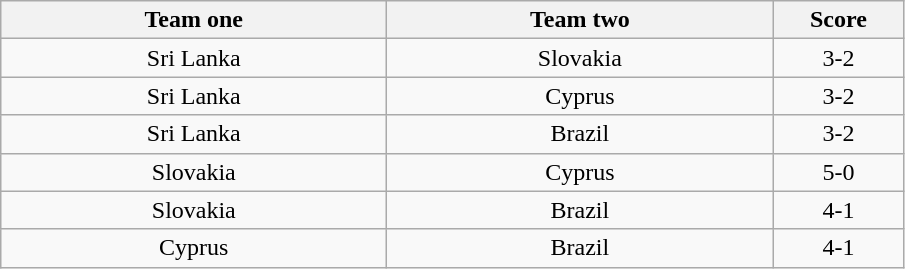<table class="wikitable" style="text-align: center">
<tr>
<th width=250>Team one</th>
<th width=250>Team two</th>
<th width=80>Score</th>
</tr>
<tr>
<td> Sri Lanka</td>
<td> Slovakia</td>
<td>3-2</td>
</tr>
<tr>
<td> Sri Lanka</td>
<td> Cyprus</td>
<td>3-2</td>
</tr>
<tr>
<td> Sri Lanka</td>
<td> Brazil</td>
<td>3-2</td>
</tr>
<tr>
<td> Slovakia</td>
<td> Cyprus</td>
<td>5-0</td>
</tr>
<tr>
<td> Slovakia</td>
<td> Brazil</td>
<td>4-1</td>
</tr>
<tr>
<td> Cyprus</td>
<td> Brazil</td>
<td>4-1</td>
</tr>
</table>
